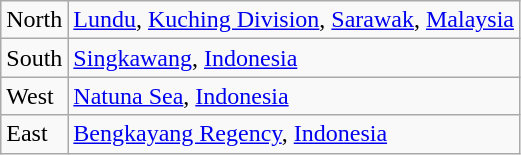<table class="wikitable">
<tr>
<td>North</td>
<td><a href='#'>Lundu</a>, <a href='#'>Kuching Division</a>, <a href='#'>Sarawak</a>, <a href='#'>Malaysia</a></td>
</tr>
<tr>
<td>South</td>
<td><a href='#'>Singkawang</a>, <a href='#'>Indonesia</a></td>
</tr>
<tr>
<td>West</td>
<td><a href='#'>Natuna Sea</a>, <a href='#'>Indonesia</a></td>
</tr>
<tr>
<td>East</td>
<td><a href='#'>Bengkayang Regency</a>, <a href='#'>Indonesia</a></td>
</tr>
</table>
